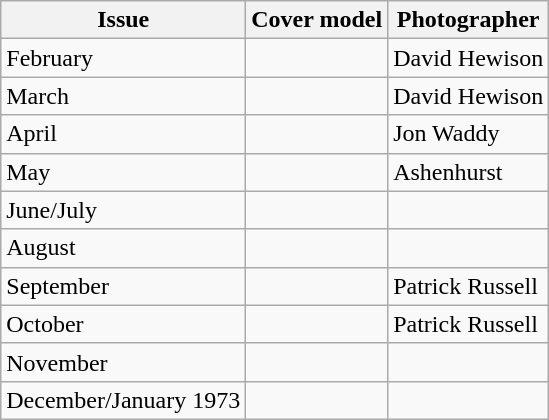<table class="wikitable">
<tr>
<th>Issue</th>
<th>Cover model</th>
<th>Photographer</th>
</tr>
<tr>
<td>February</td>
<td></td>
<td>David Hewison</td>
</tr>
<tr>
<td>March</td>
<td></td>
<td>David Hewison</td>
</tr>
<tr>
<td>April</td>
<td></td>
<td>Jon Waddy</td>
</tr>
<tr>
<td>May</td>
<td></td>
<td>Ashenhurst</td>
</tr>
<tr>
<td>June/July</td>
<td></td>
<td></td>
</tr>
<tr>
<td>August</td>
<td></td>
<td></td>
</tr>
<tr>
<td>September</td>
<td></td>
<td>Patrick Russell</td>
</tr>
<tr>
<td>October</td>
<td></td>
<td>Patrick Russell</td>
</tr>
<tr>
<td>November</td>
<td></td>
<td></td>
</tr>
<tr>
<td>December/January 1973</td>
<td></td>
<td></td>
</tr>
</table>
